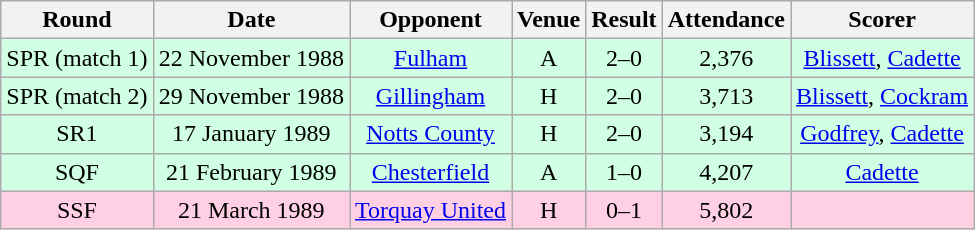<table class="wikitable sortable" style="text-align:center;">
<tr>
<th>Round</th>
<th>Date</th>
<th>Opponent</th>
<th>Venue</th>
<th>Result</th>
<th>Attendance</th>
<th>Scorer</th>
</tr>
<tr style="background:#d0ffe3;">
<td>SPR (match 1)</td>
<td>22 November 1988</td>
<td><a href='#'>Fulham</a></td>
<td>A</td>
<td>2–0</td>
<td>2,376</td>
<td><a href='#'>Blissett</a>, <a href='#'>Cadette</a></td>
</tr>
<tr style="background:#d0ffe3;">
<td>SPR (match 2)</td>
<td>29 November 1988</td>
<td><a href='#'>Gillingham</a></td>
<td>H</td>
<td>2–0</td>
<td>3,713</td>
<td><a href='#'>Blissett</a>, <a href='#'>Cockram</a></td>
</tr>
<tr style="background:#d0ffe3;">
<td>SR1</td>
<td>17 January 1989</td>
<td><a href='#'>Notts County</a></td>
<td>H</td>
<td>2–0</td>
<td>3,194</td>
<td><a href='#'>Godfrey</a>, <a href='#'>Cadette</a></td>
</tr>
<tr style="background:#d0ffe3;">
<td>SQF</td>
<td>21 February 1989</td>
<td><a href='#'>Chesterfield</a></td>
<td>A</td>
<td>1–0</td>
<td>4,207</td>
<td><a href='#'>Cadette</a></td>
</tr>
<tr style="background:#ffd0e3;">
<td>SSF</td>
<td>21 March 1989</td>
<td><a href='#'>Torquay United</a></td>
<td>H</td>
<td>0–1</td>
<td>5,802</td>
<td></td>
</tr>
</table>
